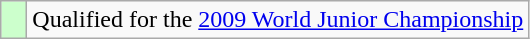<table class="wikitable" style="text-align: left;">
<tr>
<td width=10px bgcolor=#ccffcc></td>
<td>Qualified for the <a href='#'>2009 World Junior Championship</a></td>
</tr>
</table>
